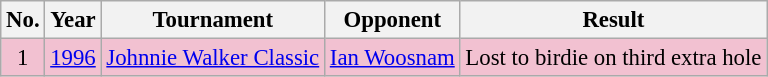<table class="wikitable" style="font-size:95%;">
<tr>
<th>No.</th>
<th>Year</th>
<th>Tournament</th>
<th>Opponent</th>
<th>Result</th>
</tr>
<tr style="background:#F2C1D1;">
<td align=center>1</td>
<td><a href='#'>1996</a></td>
<td><a href='#'>Johnnie Walker Classic</a></td>
<td> <a href='#'>Ian Woosnam</a></td>
<td>Lost to birdie on third extra hole</td>
</tr>
</table>
